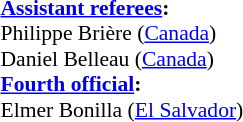<table width=100% style="font-size: 90%">
<tr>
<td><br>
<strong><a href='#'>Assistant referees</a>:</strong>
<br>Philippe Brière (<a href='#'>Canada</a>)
<br>Daniel Belleau (<a href='#'>Canada</a>)
<br><strong><a href='#'>Fourth official</a>:</strong>
<br>Elmer Bonilla (<a href='#'>El Salvador</a>)</td>
</tr>
</table>
